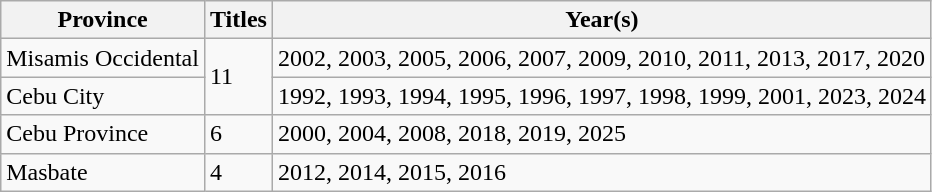<table class="wikitable sortable">
<tr>
<th>Province</th>
<th>Titles</th>
<th>Year(s)</th>
</tr>
<tr>
<td>Misamis Occidental</td>
<td rowspan="2">11</td>
<td>2002, 2003, 2005, 2006, 2007, 2009, 2010, 2011, 2013, 2017, 2020</td>
</tr>
<tr>
<td>Cebu City</td>
<td>1992, 1993, 1994, 1995, 1996, 1997, 1998, 1999, 2001, 2023, 2024</td>
</tr>
<tr>
<td>Cebu Province</td>
<td>6</td>
<td>2000, 2004, 2008, 2018, 2019, 2025</td>
</tr>
<tr>
<td>Masbate</td>
<td>4</td>
<td>2012, 2014, 2015, 2016</td>
</tr>
</table>
